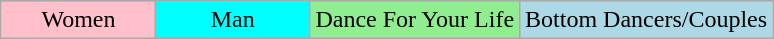<table class="wikitable" style="margin:1em auto; text-align:center;">
<tr>
</tr>
<tr>
<td style="background:pink; width:20%;">Women</td>
<td style="background:cyan; width:20%;">Man</td>
<td style="background:lightgreen;">Dance For Your Life</td>
<td style="background:lightblue;">Bottom Dancers/Couples</td>
</tr>
</table>
